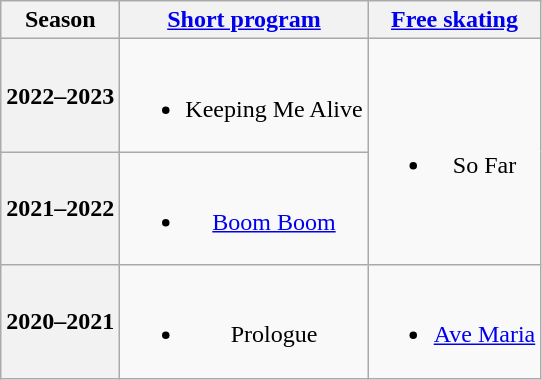<table class=wikitable style=text-align:center>
<tr>
<th>Season</th>
<th><a href='#'>Short program</a></th>
<th><a href='#'>Free skating</a></th>
</tr>
<tr>
<th>2022–2023 <br> </th>
<td><br><ul><li>Keeping Me Alive <br> </li></ul></td>
<td rowspan="2"><br><ul><li>So Far <br> </li></ul></td>
</tr>
<tr>
<th>2021–2022 <br> </th>
<td><br><ul><li><a href='#'>Boom Boom</a> <br> </li></ul></td>
</tr>
<tr>
<th>2020–2021 <br> </th>
<td><br><ul><li>Prologue<br></li></ul></td>
<td><br><ul><li><a href='#'>Ave Maria</a><br></li></ul></td>
</tr>
</table>
